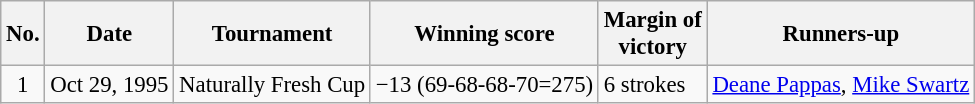<table class="wikitable" style="font-size:95%;">
<tr>
<th>No.</th>
<th>Date</th>
<th>Tournament</th>
<th>Winning score</th>
<th>Margin of<br>victory</th>
<th>Runners-up</th>
</tr>
<tr>
<td align=center>1</td>
<td align=right>Oct 29, 1995</td>
<td>Naturally Fresh Cup</td>
<td>−13 (69-68-68-70=275)</td>
<td>6 strokes</td>
<td> <a href='#'>Deane Pappas</a>,  <a href='#'>Mike Swartz</a></td>
</tr>
</table>
